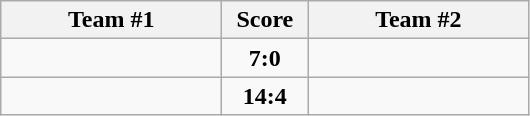<table class="wikitable" style="text-align:center;">
<tr>
<th width=140>Team #1</th>
<th width=50>Score</th>
<th width=140>Team #2</th>
</tr>
<tr>
<td style="text-align:right;"></td>
<td><strong>7:0</strong></td>
<td style="text-align:left;"></td>
</tr>
<tr>
<td style="text-align:right;"></td>
<td><strong>14:4</strong></td>
<td style="text-align:left;"></td>
</tr>
</table>
